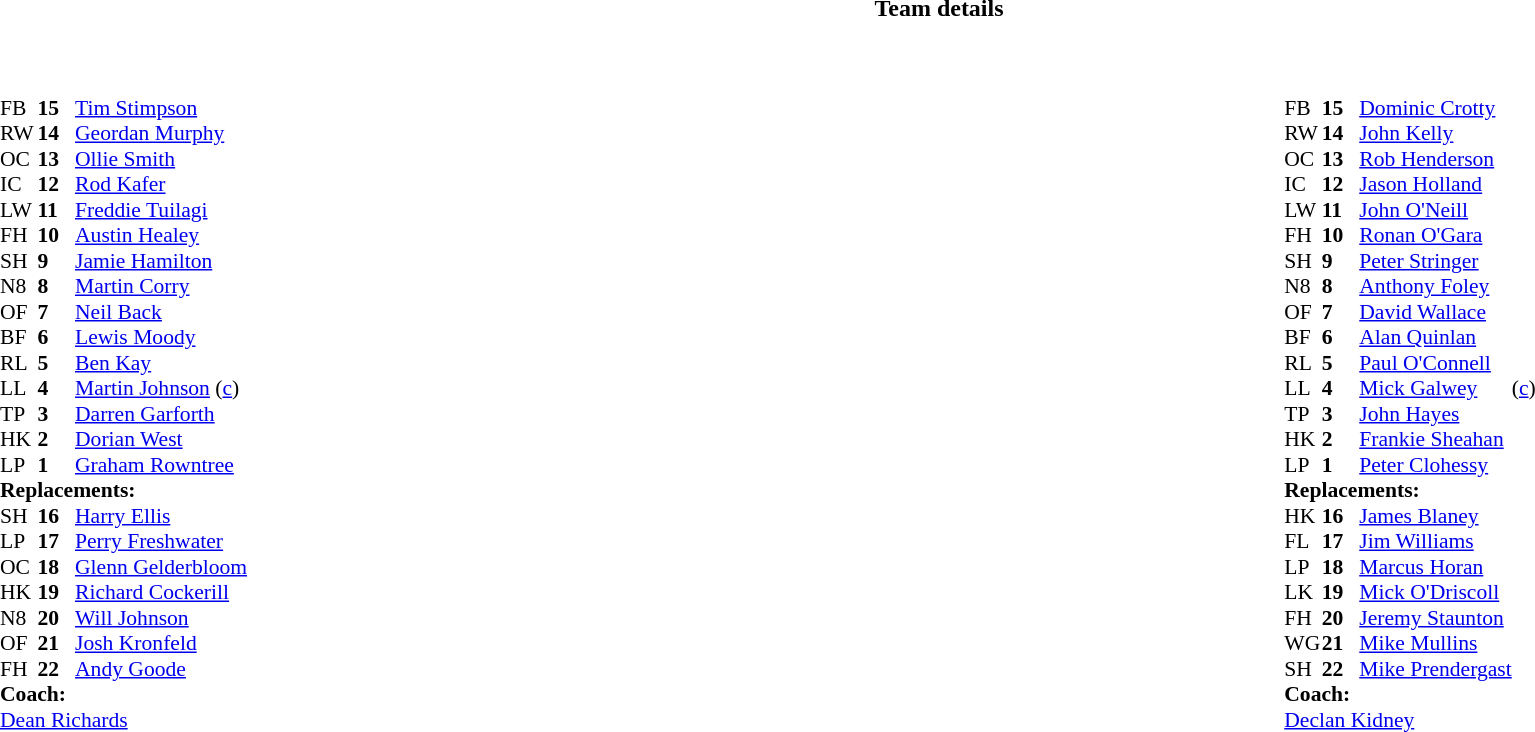<table border="0" width="100%" class="collapsible collapsed">
<tr>
<th>Team details</th>
</tr>
<tr>
<td><br><table width=92% |>
<tr>
<td></td>
<td></td>
</tr>
</table>
<table width="100%">
<tr>
<td valign="top" width="50%"><br><table style="font-size: 90%" cellspacing="0" cellpadding="0">
<tr>
<th width="25"></th>
<th width="25"></th>
</tr>
<tr>
<td>FB</td>
<td><strong>15</strong></td>
<td> <a href='#'>Tim Stimpson</a></td>
</tr>
<tr>
<td>RW</td>
<td><strong>14</strong></td>
<td> <a href='#'>Geordan Murphy</a></td>
</tr>
<tr>
<td>OC</td>
<td><strong>13</strong></td>
<td> <a href='#'>Ollie Smith</a></td>
<td></td>
<td></td>
</tr>
<tr>
<td>IC</td>
<td><strong>12</strong></td>
<td> <a href='#'>Rod Kafer</a></td>
</tr>
<tr>
<td>LW</td>
<td><strong>11</strong></td>
<td> <a href='#'>Freddie Tuilagi</a></td>
</tr>
<tr>
<td>FH</td>
<td><strong>10</strong></td>
<td> <a href='#'>Austin Healey</a></td>
<td></td>
</tr>
<tr>
<td>SH</td>
<td><strong>9</strong></td>
<td> <a href='#'>Jamie Hamilton</a></td>
<td></td>
<td></td>
</tr>
<tr>
<td>N8</td>
<td><strong>8</strong></td>
<td> <a href='#'>Martin Corry</a></td>
</tr>
<tr>
<td>OF</td>
<td><strong>7</strong></td>
<td> <a href='#'>Neil Back</a></td>
<td></td>
</tr>
<tr>
<td>BF</td>
<td><strong>6</strong></td>
<td> <a href='#'>Lewis Moody</a></td>
</tr>
<tr>
<td>RL</td>
<td><strong>5</strong></td>
<td> <a href='#'>Ben Kay</a></td>
</tr>
<tr>
<td>LL</td>
<td><strong>4</strong></td>
<td> <a href='#'>Martin Johnson</a> (<a href='#'>c</a>)</td>
</tr>
<tr>
<td>TP</td>
<td><strong>3</strong></td>
<td> <a href='#'>Darren Garforth</a></td>
<td></td>
</tr>
<tr>
<td>HK</td>
<td><strong>2</strong></td>
<td> <a href='#'>Dorian West</a></td>
<td></td>
</tr>
<tr>
<td>LP</td>
<td><strong>1</strong></td>
<td> <a href='#'>Graham Rowntree</a></td>
<td></td>
<td></td>
</tr>
<tr>
<td colspan=4><strong>Replacements:</strong></td>
</tr>
<tr>
<td>SH</td>
<td><strong>16</strong></td>
<td> <a href='#'>Harry Ellis</a></td>
<td></td>
<td></td>
</tr>
<tr>
<td>LP</td>
<td><strong>17</strong></td>
<td> <a href='#'>Perry Freshwater</a></td>
<td></td>
<td></td>
</tr>
<tr>
<td>OC</td>
<td><strong>18</strong></td>
<td> <a href='#'>Glenn Gelderbloom</a></td>
<td></td>
<td></td>
</tr>
<tr>
<td>HK</td>
<td><strong>19</strong></td>
<td> <a href='#'>Richard Cockerill</a></td>
<td></td>
</tr>
<tr>
<td>N8</td>
<td><strong>20</strong></td>
<td> <a href='#'>Will Johnson</a></td>
</tr>
<tr>
<td>OF</td>
<td><strong>21</strong></td>
<td> <a href='#'>Josh Kronfeld</a></td>
<td></td>
</tr>
<tr>
<td>FH</td>
<td><strong>22</strong></td>
<td> <a href='#'>Andy Goode</a></td>
<td></td>
</tr>
<tr>
<td colspan="3"><strong>Coach:</strong></td>
</tr>
<tr>
<td colspan="4"> <a href='#'>Dean Richards</a></td>
</tr>
</table>
</td>
<td valign="top" width="50%"><br><table style="font-size: 90%" cellspacing="0" cellpadding="0" align="center">
<tr>
<th width="25"></th>
<th width="25"></th>
</tr>
<tr>
<td>FB</td>
<td><strong>15</strong></td>
<td> <a href='#'>Dominic Crotty</a></td>
<td></td>
</tr>
<tr>
<td>RW</td>
<td><strong>14</strong></td>
<td> <a href='#'>John Kelly</a></td>
</tr>
<tr>
<td>OC</td>
<td><strong>13</strong></td>
<td> <a href='#'>Rob Henderson</a></td>
<td></td>
</tr>
<tr>
<td>IC</td>
<td><strong>12</strong></td>
<td> <a href='#'>Jason Holland</a></td>
</tr>
<tr>
<td>LW</td>
<td><strong>11</strong></td>
<td> <a href='#'>John O'Neill</a></td>
</tr>
<tr>
<td>FH</td>
<td><strong>10</strong></td>
<td> <a href='#'>Ronan O'Gara</a></td>
</tr>
<tr>
<td>SH</td>
<td><strong>9</strong></td>
<td> <a href='#'>Peter Stringer</a></td>
</tr>
<tr>
<td>N8</td>
<td><strong>8</strong></td>
<td> <a href='#'>Anthony Foley</a></td>
<td></td>
</tr>
<tr>
<td>OF</td>
<td><strong>7</strong></td>
<td> <a href='#'>David Wallace</a></td>
</tr>
<tr>
<td>BF</td>
<td><strong>6</strong></td>
<td> <a href='#'>Alan Quinlan</a></td>
</tr>
<tr>
<td>RL</td>
<td><strong>5</strong></td>
<td> <a href='#'>Paul O'Connell</a></td>
<td></td>
</tr>
<tr>
<td>LL</td>
<td><strong>4</strong></td>
<td> <a href='#'>Mick Galwey</a></td>
<td>(<a href='#'>c</a>)</td>
</tr>
<tr>
<td>TP</td>
<td><strong>3</strong></td>
<td> <a href='#'>John Hayes</a></td>
<td></td>
</tr>
<tr>
<td>HK</td>
<td><strong>2</strong></td>
<td> <a href='#'>Frankie Sheahan</a></td>
<td></td>
</tr>
<tr>
<td>LP</td>
<td><strong>1</strong></td>
<td> <a href='#'>Peter Clohessy</a></td>
<td></td>
</tr>
<tr>
<td colspan=4><strong>Replacements:</strong></td>
</tr>
<tr>
<td>HK</td>
<td><strong>16</strong></td>
<td> <a href='#'>James Blaney</a></td>
<td></td>
</tr>
<tr>
<td>FL</td>
<td><strong>17</strong></td>
<td> <a href='#'>Jim Williams</a></td>
<td></td>
</tr>
<tr>
<td>LP</td>
<td><strong>18</strong></td>
<td> <a href='#'>Marcus Horan</a></td>
<td></td>
</tr>
<tr>
<td>LK</td>
<td><strong>19</strong></td>
<td> <a href='#'>Mick O'Driscoll</a></td>
<td></td>
</tr>
<tr>
<td>FH</td>
<td><strong>20</strong></td>
<td> <a href='#'>Jeremy Staunton</a></td>
<td></td>
</tr>
<tr>
<td>WG</td>
<td><strong>21</strong></td>
<td> <a href='#'>Mike Mullins</a></td>
<td></td>
</tr>
<tr>
<td>SH</td>
<td><strong>22</strong></td>
<td> <a href='#'>Mike Prendergast</a></td>
</tr>
<tr>
<td colspan="3"><strong>Coach:</strong></td>
</tr>
<tr>
<td colspan="4"> <a href='#'>Declan Kidney</a></td>
</tr>
</table>
</td>
</tr>
</table>
</td>
</tr>
</table>
